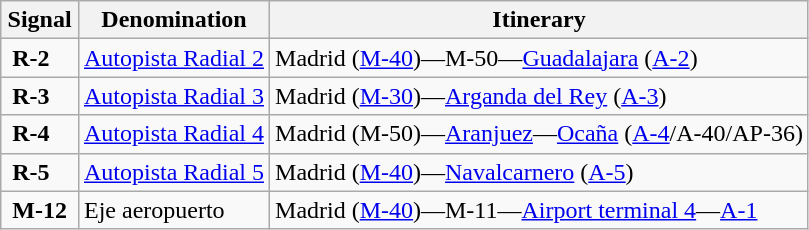<table class="wikitable">
<tr>
<th>Signal</th>
<th>Denomination</th>
<th>Itinerary</th>
</tr>
<tr>
<td><span><strong> R-2 </strong></span> </td>
<td><a href='#'>Autopista Radial 2</a></td>
<td>Madrid (<a href='#'>M-40</a>)—M-50—<a href='#'>Guadalajara</a> (<a href='#'>A-2</a>)</td>
</tr>
<tr>
<td><span><strong> R-3 </strong></span> </td>
<td><a href='#'>Autopista Radial 3</a></td>
<td>Madrid (<a href='#'>M-30</a>)—<a href='#'>Arganda del Rey</a> (<a href='#'>A-3</a>)</td>
</tr>
<tr>
<td><span><strong> R-4 </strong></span> </td>
<td><a href='#'>Autopista Radial 4</a></td>
<td>Madrid (M-50)—<a href='#'>Aranjuez</a>—<a href='#'>Ocaña</a> (<a href='#'>A-4</a>/A-40/AP-36)</td>
</tr>
<tr>
<td><span><strong> R-5 </strong></span> </td>
<td><a href='#'>Autopista Radial 5</a></td>
<td>Madrid (<a href='#'>M-40</a>)—<a href='#'>Navalcarnero</a> (<a href='#'>A-5</a>)</td>
</tr>
<tr>
<td><span><strong> M-12 </strong></span> </td>
<td>Eje aeropuerto</td>
<td>Madrid (<a href='#'>M-40</a>)—M-11—<a href='#'>Airport terminal 4</a>—<a href='#'>A-1</a></td>
</tr>
</table>
